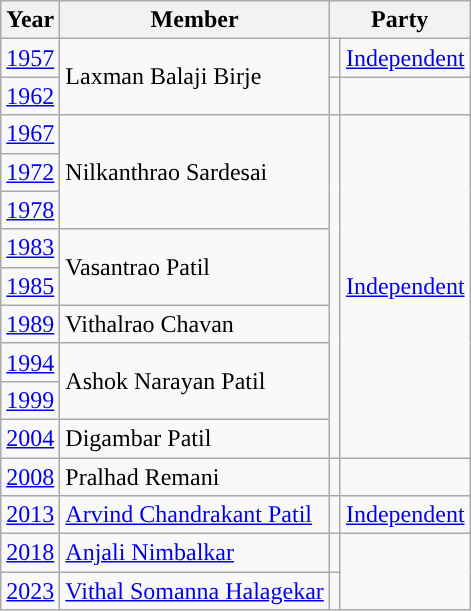<table class="wikitable">
<tr>
<th>Year</th>
<th>Member</th>
<th colspan=2>Party</th>
</tr>
<tr>
<td><a href='#'>1957</a></td>
<td rowspan="2">Laxman Balaji Birje</td>
<td style="background-color :"></td>
<td><a href='#'>Independent</a></td>
</tr>
<tr>
<td><a href='#'>1962</a></td>
<td></td>
</tr>
<tr>
<td><a href='#'>1967</a></td>
<td rowspan="3">Nilkanthrao Sardesai</td>
<td rowspan="9" style="background-color :"></td>
<td rowspan="9"><a href='#'>Independent</a></td>
</tr>
<tr>
<td><a href='#'>1972</a></td>
</tr>
<tr>
<td><a href='#'>1978</a></td>
</tr>
<tr>
<td><a href='#'>1983</a></td>
<td rowspan="2">Vasantrao Patil</td>
</tr>
<tr>
<td><a href='#'>1985</a></td>
</tr>
<tr>
<td><a href='#'>1989</a></td>
<td>Vithalrao Chavan</td>
</tr>
<tr>
<td><a href='#'>1994</a></td>
<td rowspan="2">Ashok Narayan Patil</td>
</tr>
<tr>
<td><a href='#'>1999</a></td>
</tr>
<tr>
<td><a href='#'>2004</a></td>
<td>Digambar Patil</td>
</tr>
<tr>
<td><a href='#'>2008</a></td>
<td>Pralhad Remani</td>
<td></td>
</tr>
<tr>
<td><a href='#'>2013</a></td>
<td><a href='#'>Arvind Chandrakant Patil</a></td>
<td style="background-color :"></td>
<td><a href='#'>Independent</a></td>
</tr>
<tr>
<td><a href='#'>2018</a></td>
<td><a href='#'>Anjali Nimbalkar</a></td>
<td></td>
</tr>
<tr>
<td><a href='#'>2023</a></td>
<td><a href='#'>Vithal Somanna Halagekar</a></td>
<td></td>
</tr>
</table>
